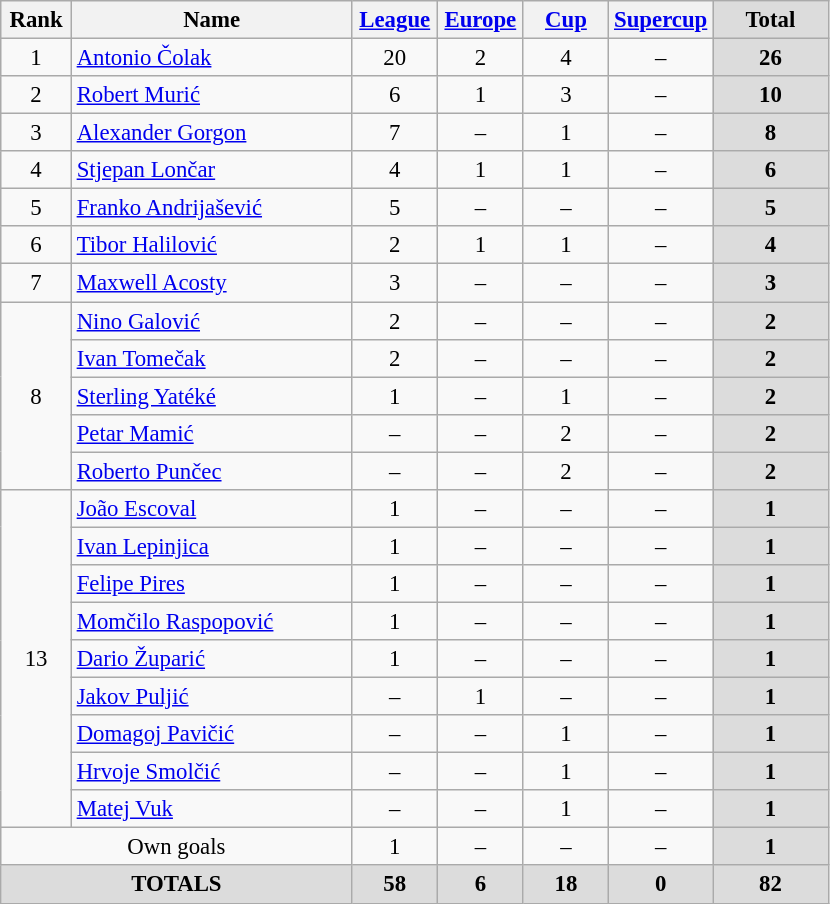<table class="wikitable" style="font-size: 95%; text-align: center;">
<tr>
<th width=40>Rank</th>
<th width=180>Name</th>
<th width=50><a href='#'>League</a></th>
<th width=50><a href='#'>Europe</a></th>
<th width=50><a href='#'>Cup</a></th>
<th width=50><a href='#'>Supercup</a></th>
<th width=70 style="background: #DCDCDC">Total</th>
</tr>
<tr>
<td rowspan=1>1</td>
<td style="text-align:left;"> <a href='#'>Antonio Čolak</a></td>
<td>20</td>
<td>2</td>
<td>4</td>
<td>–</td>
<th style="background: #DCDCDC">26</th>
</tr>
<tr>
<td rowspan=1>2</td>
<td style="text-align:left;"> <a href='#'>Robert Murić</a></td>
<td>6</td>
<td>1</td>
<td>3</td>
<td>–</td>
<th style="background: #DCDCDC">10</th>
</tr>
<tr>
<td rowspan=1>3</td>
<td style="text-align:left;"> <a href='#'>Alexander Gorgon</a></td>
<td>7</td>
<td>–</td>
<td>1</td>
<td>–</td>
<th style="background: #DCDCDC">8</th>
</tr>
<tr>
<td rowspan=1>4</td>
<td style="text-align:left;"> <a href='#'>Stjepan Lončar</a></td>
<td>4</td>
<td>1</td>
<td>1</td>
<td>–</td>
<th style="background: #DCDCDC">6</th>
</tr>
<tr>
<td rowspan=1>5</td>
<td style="text-align:left;"> <a href='#'>Franko Andrijašević</a></td>
<td>5</td>
<td>–</td>
<td>–</td>
<td>–</td>
<th style="background: #DCDCDC">5</th>
</tr>
<tr>
<td rowspan=1>6</td>
<td style="text-align:left;"> <a href='#'>Tibor Halilović</a></td>
<td>2</td>
<td>1</td>
<td>1</td>
<td>–</td>
<th style="background: #DCDCDC">4</th>
</tr>
<tr>
<td rowspan=1>7</td>
<td style="text-align:left;"> <a href='#'>Maxwell Acosty</a></td>
<td>3</td>
<td>–</td>
<td>–</td>
<td>–</td>
<th style="background: #DCDCDC">3</th>
</tr>
<tr>
<td rowspan=5>8</td>
<td style="text-align:left;"> <a href='#'>Nino Galović</a></td>
<td>2</td>
<td>–</td>
<td>–</td>
<td>–</td>
<th style="background: #DCDCDC">2</th>
</tr>
<tr>
<td style="text-align:left;"> <a href='#'>Ivan Tomečak</a></td>
<td>2</td>
<td>–</td>
<td>–</td>
<td>–</td>
<th style="background: #DCDCDC">2</th>
</tr>
<tr>
<td style="text-align:left;"> <a href='#'>Sterling Yatéké</a></td>
<td>1</td>
<td>–</td>
<td>1</td>
<td>–</td>
<th style="background: #DCDCDC">2</th>
</tr>
<tr>
<td style="text-align:left;"> <a href='#'>Petar Mamić</a></td>
<td>–</td>
<td>–</td>
<td>2</td>
<td>–</td>
<th style="background: #DCDCDC">2</th>
</tr>
<tr>
<td style="text-align:left;"> <a href='#'>Roberto Punčec</a></td>
<td>–</td>
<td>–</td>
<td>2</td>
<td>–</td>
<th style="background: #DCDCDC">2</th>
</tr>
<tr>
<td rowspan=9>13</td>
<td style="text-align:left;"> <a href='#'>João Escoval</a></td>
<td>1</td>
<td>–</td>
<td>–</td>
<td>–</td>
<th style="background: #DCDCDC">1</th>
</tr>
<tr>
<td style="text-align:left;"> <a href='#'>Ivan Lepinjica</a></td>
<td>1</td>
<td>–</td>
<td>–</td>
<td>–</td>
<th style="background: #DCDCDC">1</th>
</tr>
<tr>
<td style="text-align:left;"> <a href='#'>Felipe Pires</a></td>
<td>1</td>
<td>–</td>
<td>–</td>
<td>–</td>
<th style="background: #DCDCDC">1</th>
</tr>
<tr>
<td style="text-align:left;"> <a href='#'>Momčilo Raspopović</a></td>
<td>1</td>
<td>–</td>
<td>–</td>
<td>–</td>
<th style="background: #DCDCDC">1</th>
</tr>
<tr>
<td style="text-align:left;"> <a href='#'>Dario Župarić</a></td>
<td>1</td>
<td>–</td>
<td>–</td>
<td>–</td>
<th style="background: #DCDCDC">1</th>
</tr>
<tr>
<td style="text-align:left;"> <a href='#'>Jakov Puljić</a></td>
<td>–</td>
<td>1</td>
<td>–</td>
<td>–</td>
<th style="background: #DCDCDC">1</th>
</tr>
<tr>
<td style="text-align:left;"> <a href='#'>Domagoj Pavičić</a></td>
<td>–</td>
<td>–</td>
<td>1</td>
<td>–</td>
<th style="background: #DCDCDC">1</th>
</tr>
<tr>
<td style="text-align:left;"> <a href='#'>Hrvoje Smolčić</a></td>
<td>–</td>
<td>–</td>
<td>1</td>
<td>–</td>
<th style="background: #DCDCDC">1</th>
</tr>
<tr>
<td style="text-align:left;"> <a href='#'>Matej Vuk</a></td>
<td>–</td>
<td>–</td>
<td>1</td>
<td>–</td>
<th style="background: #DCDCDC">1</th>
</tr>
<tr>
<td colspan=2 style="text-align:center;">Own goals</td>
<td>1</td>
<td>–</td>
<td>–</td>
<td>–</td>
<th style="background: #DCDCDC">1</th>
</tr>
<tr>
<th colspan="2" align="center" style="background: #DCDCDC">TOTALS</th>
<th style="background: #DCDCDC">58</th>
<th style="background: #DCDCDC">6</th>
<th style="background: #DCDCDC">18</th>
<th style="background: #DCDCDC">0</th>
<th style="background: #DCDCDC">82</th>
</tr>
</table>
